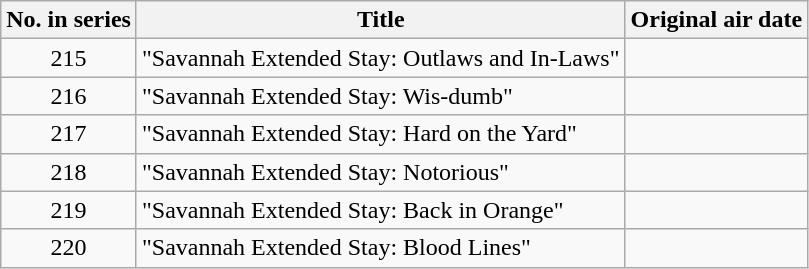<table class="wikitable plainrowheaders" style="text-align:center">
<tr>
<th scope="col">No. in series</th>
<th scope="col">Title</th>
<th scope="col">Original air date</th>
</tr>
<tr>
<td scope="row">215</td>
<td style="text-align:left">"Savannah Extended Stay: Outlaws and In-Laws"</td>
<td></td>
</tr>
<tr>
<td scope="row">216</td>
<td style="text-align:left">"Savannah Extended Stay: Wis-dumb"</td>
<td></td>
</tr>
<tr>
<td scope="row">217</td>
<td style="text-align:left">"Savannah Extended Stay: Hard on the Yard"</td>
<td></td>
</tr>
<tr>
<td scope="row">218</td>
<td style="text-align:left">"Savannah Extended Stay: Notorious"</td>
<td></td>
</tr>
<tr>
<td scope="row">219</td>
<td style="text-align:left">"Savannah Extended Stay: Back in Orange"</td>
<td></td>
</tr>
<tr>
<td scope="row">220</td>
<td style="text-align:left">"Savannah Extended Stay: Blood Lines"</td>
<td></td>
</tr>
</table>
